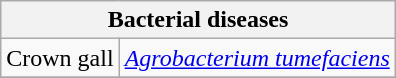<table class="wikitable" style="clear:left">
<tr>
<th colspan=2><strong>Bacterial diseases</strong><br></th>
</tr>
<tr>
<td>Crown gall</td>
<td><em><a href='#'>Agrobacterium tumefaciens</a></em></td>
</tr>
<tr>
</tr>
</table>
